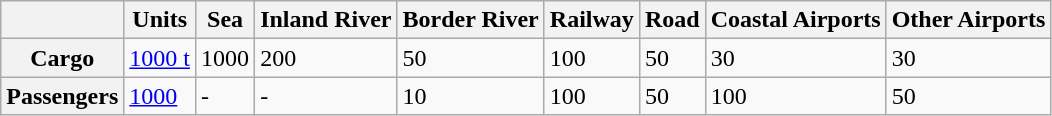<table class="wikitable">
<tr>
<th scope="col"></th>
<th scope="col">Units</th>
<th scope="col">Sea</th>
<th scope="col">Inland River</th>
<th scope="col">Border River</th>
<th scope="col">Railway</th>
<th scope="col">Road</th>
<th scope="col">Coastal Airports</th>
<th scope="col">Other Airports</th>
</tr>
<tr>
<th scope="row">Cargo</th>
<td><a href='#'>1000 t</a></td>
<td>1000</td>
<td>200</td>
<td>50</td>
<td>100</td>
<td>50</td>
<td>30</td>
<td>30</td>
</tr>
<tr>
<th scope="row">Passengers</th>
<td><a href='#'>1000</a></td>
<td>-</td>
<td>-</td>
<td>10</td>
<td>100</td>
<td>50</td>
<td>100</td>
<td>50</td>
</tr>
</table>
